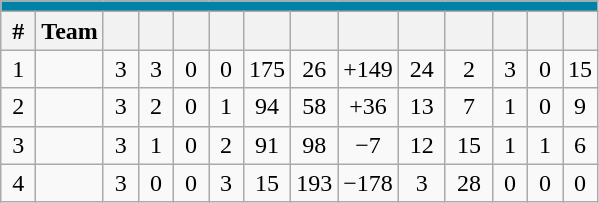<table class="wikitable" style="text-align: center;">
<tr>
<th colspan="100%" style="background:#0081A6;"><a href='#'></a></th>
</tr>
<tr>
<th style="width:1em;">#</th>
<th>Team</th>
<th style="width:1em;"></th>
<th style="width:1em;"></th>
<th style="width:1em;"></th>
<th style="width:1em;"></th>
<th style="width:1.5em;"></th>
<th style="width:1.5em;"></th>
<th style="width:1.5em;"></th>
<th style="width:1.5em;"></th>
<th style="width:1.5em;"></th>
<th style="width:1em;"></th>
<th style="width:1em;"></th>
<th style="width:1em;"></th>
</tr>
<tr>
<td>1</td>
<td style="text-align:left"></td>
<td>3</td>
<td>3</td>
<td>0</td>
<td>0</td>
<td>175</td>
<td>26</td>
<td>+149</td>
<td>24</td>
<td>2</td>
<td>3</td>
<td>0</td>
<td>15</td>
</tr>
<tr>
<td>2</td>
<td style="text-align:left"></td>
<td>3</td>
<td>2</td>
<td>0</td>
<td>1</td>
<td>94</td>
<td>58</td>
<td>+36</td>
<td>13</td>
<td>7</td>
<td>1</td>
<td>0</td>
<td>9</td>
</tr>
<tr>
<td>3</td>
<td style="text-align:left"></td>
<td>3</td>
<td>1</td>
<td>0</td>
<td>2</td>
<td>91</td>
<td>98</td>
<td>−7</td>
<td>12</td>
<td>15</td>
<td>1</td>
<td>1</td>
<td>6</td>
</tr>
<tr>
<td>4</td>
<td style="text-align:left"></td>
<td>3</td>
<td>0</td>
<td>0</td>
<td>3</td>
<td>15</td>
<td>193</td>
<td>−178</td>
<td>3</td>
<td>28</td>
<td>0</td>
<td>0</td>
<td>0</td>
</tr>
</table>
